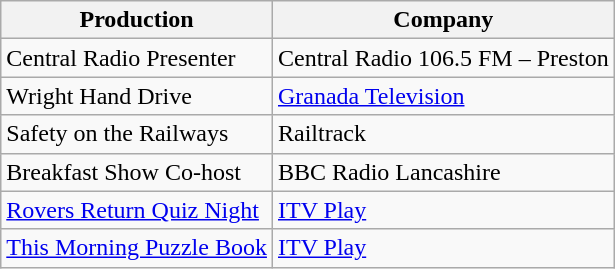<table class="wikitable">
<tr>
<th>Production</th>
<th>Company</th>
</tr>
<tr>
<td>Central Radio Presenter</td>
<td>Central Radio 106.5 FM – Preston</td>
</tr>
<tr>
<td>Wright Hand Drive</td>
<td><a href='#'>Granada Television</a></td>
</tr>
<tr>
<td>Safety on the Railways</td>
<td>Railtrack</td>
</tr>
<tr>
<td>Breakfast Show Co-host</td>
<td>BBC Radio Lancashire</td>
</tr>
<tr>
<td><a href='#'>Rovers Return Quiz Night</a></td>
<td><a href='#'>ITV Play</a></td>
</tr>
<tr>
<td><a href='#'>This Morning Puzzle Book</a></td>
<td><a href='#'>ITV Play</a></td>
</tr>
</table>
